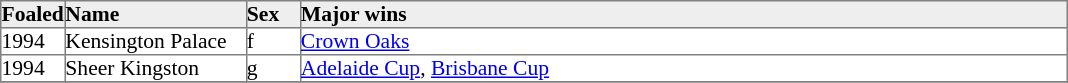<table border="1" cellpadding="0" style="border-collapse: collapse; font-size:90%">
<tr bgcolor="#eeeeee">
<td width="35px"><strong>Foaled</strong></td>
<td width="120px"><strong>Name</strong></td>
<td width="35px"><strong>Sex</strong></td>
<td width="510px"><strong>Major wins</strong></td>
</tr>
<tr>
<td>1994</td>
<td>Kensington Palace</td>
<td>f</td>
<td><a href='#'>Crown Oaks</a></td>
</tr>
<tr>
<td>1994</td>
<td>Sheer Kingston</td>
<td>g</td>
<td><a href='#'>Adelaide Cup</a>, <a href='#'>Brisbane Cup</a></td>
</tr>
<tr>
</tr>
</table>
